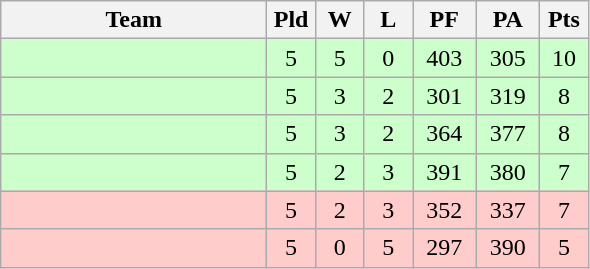<table class="wikitable" style="text-align:center;">
<tr>
<th width=170>Team</th>
<th width=25>Pld</th>
<th width=25>W</th>
<th width=25>L</th>
<th width=35>PF</th>
<th width=35>PA</th>
<th width=25>Pts</th>
</tr>
<tr style="background:#ccffcc">
<td style="text-align:left"></td>
<td>5</td>
<td>5</td>
<td>0</td>
<td>403</td>
<td>305</td>
<td>10</td>
</tr>
<tr style="background:#ccffcc">
<td style="text-align:left"></td>
<td>5</td>
<td>3</td>
<td>2</td>
<td>301</td>
<td>319</td>
<td>8</td>
</tr>
<tr style="background:#ccffcc">
<td style="text-align:left"></td>
<td>5</td>
<td>3</td>
<td>2</td>
<td>364</td>
<td>377</td>
<td>8</td>
</tr>
<tr style="background:#ccffcc">
<td style="text-align:left"></td>
<td>5</td>
<td>2</td>
<td>3</td>
<td>391</td>
<td>380</td>
<td>7</td>
</tr>
<tr style="background:#ffcccc">
<td style="text-align:left"></td>
<td>5</td>
<td>2</td>
<td>3</td>
<td>352</td>
<td>337</td>
<td>7</td>
</tr>
<tr style="background:#ffcccc">
<td style="text-align:left"></td>
<td>5</td>
<td>0</td>
<td>5</td>
<td>297</td>
<td>390</td>
<td>5</td>
</tr>
</table>
